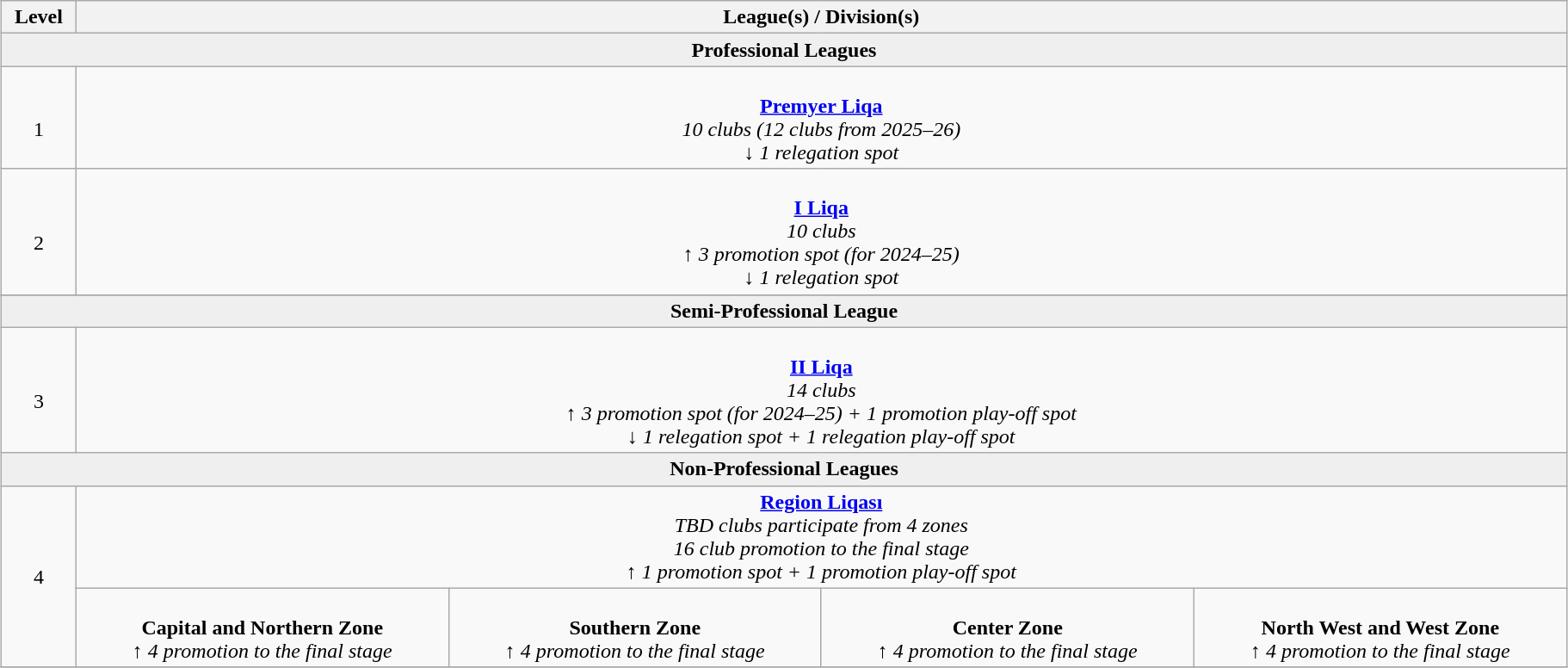<table class="wikitable" style="margin:1em auto; text-align:center; width:96%;">
<tr>
<th width=4%>Level</th>
<th colspan="6" width="96%">League(s) / Division(s)</th>
</tr>
<tr style="background:#efefef;">
<td colspan="7" style="text-align:center"><strong>Professional Leagues</strong></td>
</tr>
<tr>
<td><br>1</td>
<td colspan="7"><br><strong><a href='#'>Premyer Liqa</a></strong><br><em>10 clubs (12 clubs from 2025–26)<br>↓ 1 relegation spot</em></td>
</tr>
<tr>
<td><br>2</td>
<td colspan="7"><br><strong><a href='#'>I Liqa</a></strong><br><em>10 clubs <br> ↑ 3 promotion spot (for 2024–25) <br> ↓ 1 relegation spot</em></td>
</tr>
<tr>
</tr>
<tr style="background:#efefef;">
<td colspan="7" style="text-align:center"><strong>Semi-Professional League</strong></td>
</tr>
<tr>
<td><br>3</td>
<td colspan="7"><br><strong><a href='#'>II Liqa</a></strong><br><em>14 clubs <br> ↑ 3 promotion spot (for 2024–25) + 1 promotion play-off spot <br> ↓ 1 relegation spot + 1 relegation play-off spot</em></td>
</tr>
<tr style="background:#efefef;">
<td colspan="7" style="text-align:center"><strong>Non-Professional Leagues</strong></td>
</tr>
<tr>
<td rowspan="2">4</td>
<td colspan="5"><strong><a href='#'>Region Liqası</a></strong><br><em>TBD clubs participate from 4 zones<br>16 club promotion to the final stage<br>↑ 1 promotion spot + 1 promotion play-off spot</em></td>
</tr>
<tr>
<td width="20%"><br><strong>Capital and Northern Zone</strong><br>
<em>↑ 4 promotion to the final stage</em></td>
<td width="20%"><br><strong>Southern Zone</strong><br>
<em>↑ 4 promotion to the final stage</em></td>
<td width="20%"><br><strong>Center Zone</strong><br>
<em>↑ 4 promotion to the final stage</em></td>
<td width="20%"><br><strong>North West and West Zone</strong><br>
<em>↑ 4 promotion to the final stage</em></td>
</tr>
<tr>
</tr>
</table>
